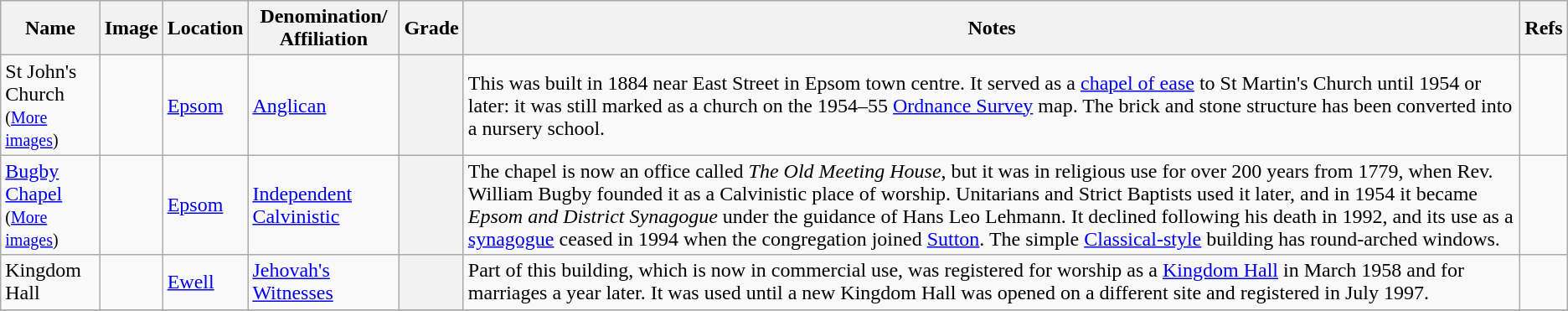<table class="wikitable sortable">
<tr>
<th align="center">Name</th>
<th align="center" class="unsortable">Image</th>
<th align="center">Location</th>
<th align="center">Denomination/<br>Affiliation</th>
<th align="center">Grade</th>
<th align="center" class="unsortable">Notes</th>
<th align="center" class="unsortable">Refs</th>
</tr>
<tr>
<td>St John's Church<br><small>(<a href='#'>More images</a>)</small></td>
<td></td>
<td><a href='#'>Epsom</a><br></td>
<td><a href='#'>Anglican</a></td>
<th align="center"></th>
<td>This was built in 1884 near East Street in Epsom town centre.  It served as a <a href='#'>chapel of ease</a> to St Martin's Church until 1954 or later: it was still marked as a church on the 1954–55 <a href='#'>Ordnance Survey</a> map.  The brick and stone structure has been converted into a nursery school.</td>
<td><br></td>
</tr>
<tr>
<td><a href='#'>Bugby Chapel</a><br><small>(<a href='#'>More images</a>)</small></td>
<td></td>
<td><a href='#'>Epsom</a><br></td>
<td><a href='#'>Independent Calvinistic</a></td>
<th></th>
<td>The chapel is now an office called <em>The Old Meeting House</em>, but it was in religious use for over 200 years from 1779, when Rev. William Bugby founded it as a Calvinistic place of worship.  Unitarians and Strict Baptists used it later, and in 1954 it became <em>Epsom and District Synagogue</em> under the guidance of Hans Leo Lehmann.  It declined following his death in 1992, and its use as a <a href='#'>synagogue</a> ceased in 1994 when the congregation joined <a href='#'>Sutton</a>.  The simple <a href='#'>Classical-style</a> building has round-arched windows.</td>
<td><br><br><br></td>
</tr>
<tr>
<td>Kingdom Hall</td>
<td></td>
<td><a href='#'>Ewell</a><br></td>
<td><a href='#'>Jehovah's Witnesses</a></td>
<th align="center"></th>
<td>Part of this building, which is now in commercial use, was registered for worship as a <a href='#'>Kingdom Hall</a> in March 1958 and for marriages a year later.  It was used until a new Kingdom Hall was opened on a different site and registered in July 1997.</td>
<td><br></td>
</tr>
<tr>
</tr>
</table>
